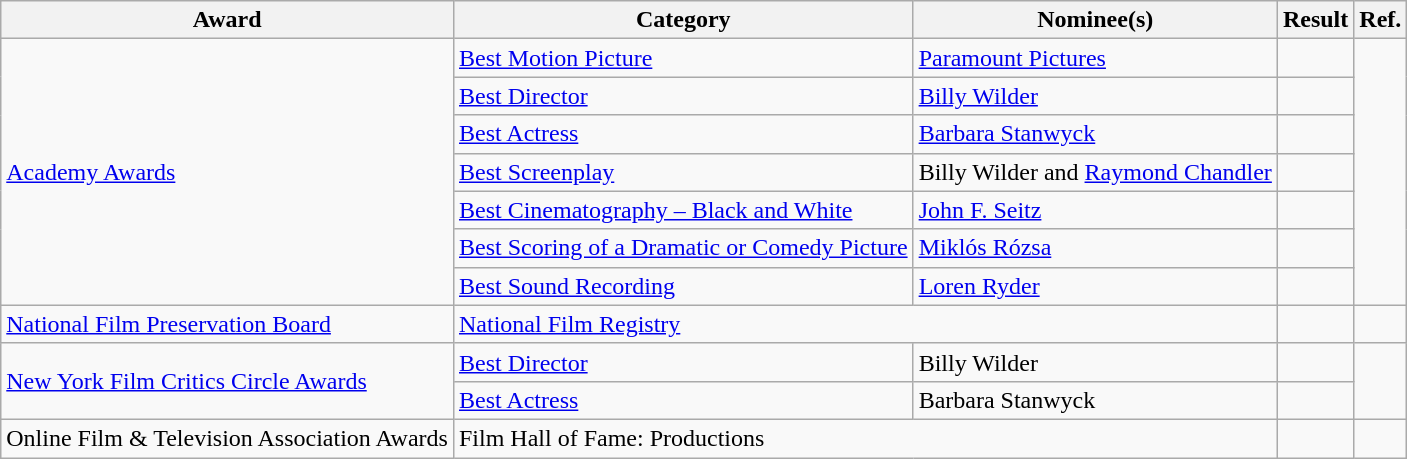<table class="wikitable plainrowheaders">
<tr>
<th>Award</th>
<th>Category</th>
<th>Nominee(s)</th>
<th>Result</th>
<th>Ref.</th>
</tr>
<tr>
<td rowspan="7"><a href='#'>Academy Awards</a></td>
<td><a href='#'>Best Motion Picture</a></td>
<td><a href='#'>Paramount Pictures</a></td>
<td></td>
<td align="center" rowspan="7"></td>
</tr>
<tr>
<td><a href='#'>Best Director</a></td>
<td><a href='#'>Billy Wilder</a></td>
<td></td>
</tr>
<tr>
<td><a href='#'>Best Actress</a></td>
<td><a href='#'>Barbara Stanwyck</a></td>
<td></td>
</tr>
<tr>
<td><a href='#'>Best Screenplay</a></td>
<td>Billy Wilder and <a href='#'>Raymond Chandler</a></td>
<td></td>
</tr>
<tr>
<td><a href='#'>Best Cinematography – Black and White</a></td>
<td><a href='#'>John F. Seitz</a></td>
<td></td>
</tr>
<tr>
<td><a href='#'>Best Scoring of a Dramatic or Comedy Picture</a></td>
<td><a href='#'>Miklós Rózsa</a></td>
<td></td>
</tr>
<tr>
<td><a href='#'>Best Sound Recording</a></td>
<td><a href='#'>Loren Ryder</a></td>
<td></td>
</tr>
<tr>
<td><a href='#'>National Film Preservation Board</a></td>
<td colspan="2"><a href='#'>National Film Registry</a></td>
<td></td>
<td align="center"></td>
</tr>
<tr>
<td rowspan="2"><a href='#'>New York Film Critics Circle Awards</a></td>
<td><a href='#'>Best Director</a></td>
<td>Billy Wilder</td>
<td></td>
<td align="center" rowspan="2"></td>
</tr>
<tr>
<td><a href='#'>Best Actress</a></td>
<td>Barbara Stanwyck</td>
<td></td>
</tr>
<tr>
<td>Online Film & Television Association Awards</td>
<td colspan="2">Film Hall of Fame: Productions</td>
<td></td>
<td align="center"></td>
</tr>
</table>
